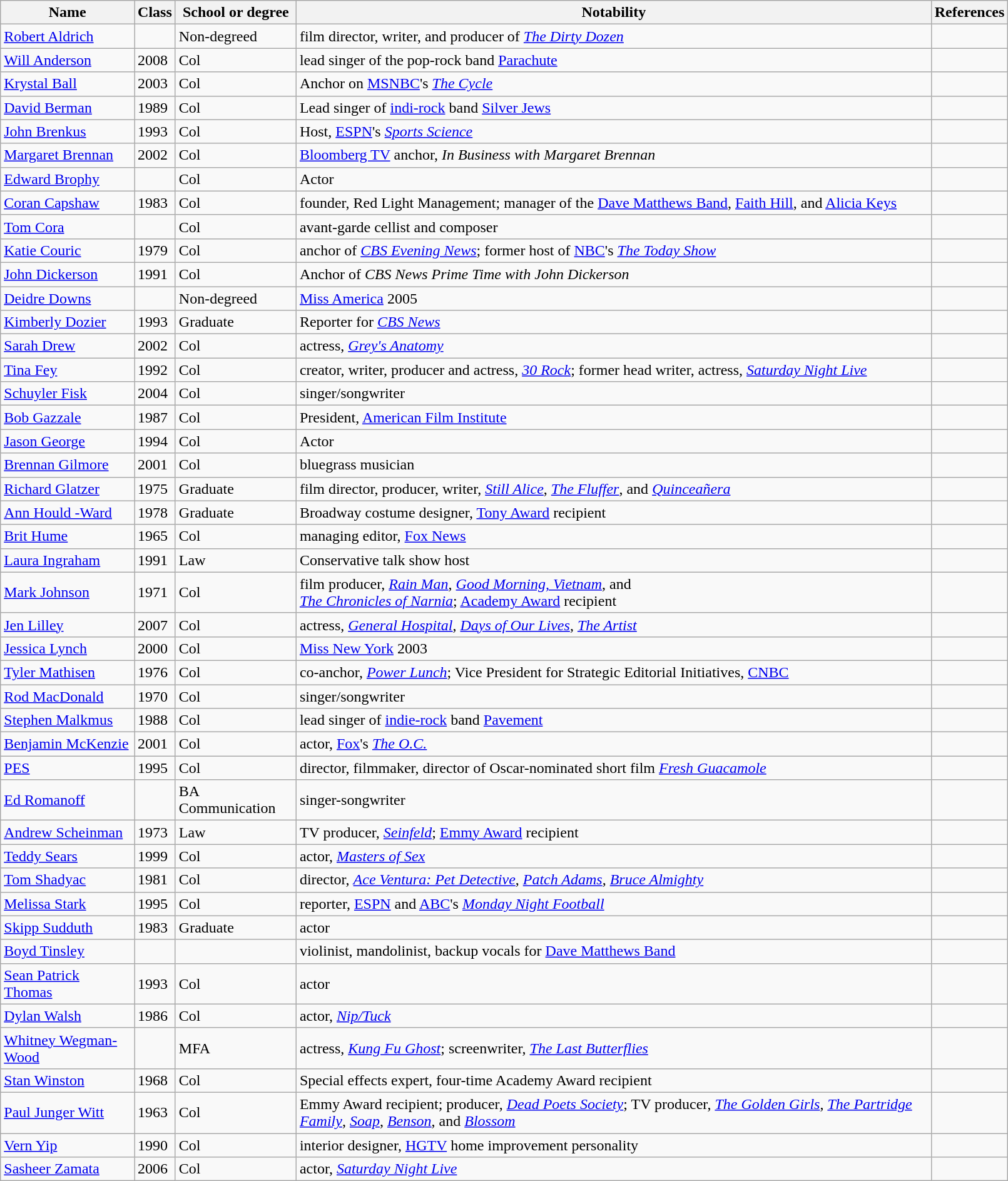<table class="wikitable sortable" style="width:85%;">
<tr>
<th>Name</th>
<th>Class</th>
<th>School or degree</th>
<th>Notability</th>
<th>References</th>
</tr>
<tr>
<td><a href='#'>Robert Aldrich</a></td>
<td></td>
<td>Non-degreed</td>
<td>film director, writer, and producer of <em><a href='#'>The Dirty Dozen</a></em></td>
<td></td>
</tr>
<tr>
<td><a href='#'>Will Anderson</a></td>
<td>2008</td>
<td>Col</td>
<td>lead singer of the pop-rock band <a href='#'>Parachute</a></td>
<td></td>
</tr>
<tr>
<td><a href='#'>Krystal Ball</a></td>
<td>2003</td>
<td>Col</td>
<td>Anchor on <a href='#'>MSNBC</a>'s <em><a href='#'>The Cycle</a></em></td>
<td></td>
</tr>
<tr>
<td><a href='#'>David Berman</a></td>
<td>1989</td>
<td>Col</td>
<td>Lead singer of <a href='#'>indi-rock</a> band <a href='#'>Silver Jews</a></td>
<td></td>
</tr>
<tr>
<td><a href='#'>John Brenkus</a></td>
<td>1993</td>
<td>Col</td>
<td>Host, <a href='#'>ESPN</a>'s <em><a href='#'>Sports Science</a></em></td>
<td></td>
</tr>
<tr>
<td><a href='#'>Margaret Brennan</a></td>
<td>2002</td>
<td>Col</td>
<td><a href='#'>Bloomberg TV</a> anchor, <em>In Business with Margaret Brennan</em></td>
<td></td>
</tr>
<tr>
<td><a href='#'>Edward Brophy</a></td>
<td></td>
<td>Col</td>
<td>Actor</td>
<td></td>
</tr>
<tr>
<td><a href='#'>Coran Capshaw</a></td>
<td>1983</td>
<td>Col</td>
<td>founder, Red Light Management; manager of the <a href='#'>Dave Matthews Band</a>, <a href='#'>Faith Hill</a>, and <a href='#'>Alicia Keys</a></td>
<td></td>
</tr>
<tr>
<td><a href='#'>Tom Cora</a></td>
<td></td>
<td>Col</td>
<td>avant-garde cellist and composer</td>
<td></td>
</tr>
<tr>
<td><a href='#'>Katie Couric</a></td>
<td>1979</td>
<td>Col</td>
<td>anchor of <em><a href='#'>CBS Evening News</a></em>; former host of <a href='#'>NBC</a>'s <em><a href='#'>The Today Show</a></em></td>
<td></td>
</tr>
<tr>
<td><a href='#'>John Dickerson</a></td>
<td>1991</td>
<td>Col</td>
<td>Anchor of <em>CBS News Prime Time with John Dickerson</em></td>
<td></td>
</tr>
<tr>
<td><a href='#'>Deidre Downs</a></td>
<td></td>
<td>Non-degreed</td>
<td><a href='#'>Miss America</a> 2005</td>
<td></td>
</tr>
<tr>
<td><a href='#'>Kimberly Dozier</a></td>
<td>1993</td>
<td>Graduate</td>
<td>Reporter for <em><a href='#'>CBS News</a></em></td>
<td></td>
</tr>
<tr>
<td><a href='#'>Sarah Drew</a></td>
<td>2002</td>
<td>Col</td>
<td>actress, <em><a href='#'>Grey's Anatomy</a></em></td>
<td></td>
</tr>
<tr>
<td><a href='#'>Tina Fey</a></td>
<td>1992</td>
<td>Col</td>
<td>creator, writer, producer and actress, <em><a href='#'>30 Rock</a></em>; former head writer, actress, <em><a href='#'>Saturday Night Live</a></em></td>
<td></td>
</tr>
<tr>
<td><a href='#'>Schuyler Fisk</a></td>
<td>2004</td>
<td>Col</td>
<td>singer/songwriter</td>
<td></td>
</tr>
<tr>
<td><a href='#'>Bob Gazzale</a></td>
<td>1987</td>
<td>Col</td>
<td>President, <a href='#'>American Film Institute</a></td>
<td></td>
</tr>
<tr>
<td><a href='#'>Jason George</a></td>
<td>1994</td>
<td>Col</td>
<td>Actor</td>
<td></td>
</tr>
<tr>
<td><a href='#'>Brennan Gilmore</a></td>
<td>2001</td>
<td>Col</td>
<td>bluegrass musician</td>
<td></td>
</tr>
<tr>
<td><a href='#'>Richard Glatzer</a></td>
<td>1975</td>
<td>Graduate</td>
<td>film director, producer, writer, <em><a href='#'>Still Alice</a></em>, <em><a href='#'>The Fluffer</a></em>, and <em><a href='#'>Quinceañera</a></em></td>
<td></td>
</tr>
<tr>
<td><a href='#'>Ann Hould -Ward</a></td>
<td>1978</td>
<td>Graduate</td>
<td>Broadway costume designer, <a href='#'>Tony Award</a> recipient</td>
<td></td>
</tr>
<tr>
<td><a href='#'>Brit Hume</a></td>
<td>1965</td>
<td>Col</td>
<td>managing editor, <a href='#'>Fox News</a></td>
<td></td>
</tr>
<tr>
<td><a href='#'>Laura Ingraham</a></td>
<td>1991</td>
<td>Law</td>
<td>Conservative talk show host</td>
<td></td>
</tr>
<tr>
<td><a href='#'>Mark Johnson</a></td>
<td>1971</td>
<td>Col</td>
<td>film producer, <em><a href='#'>Rain Man</a></em>, <em><a href='#'>Good Morning, Vietnam</a></em>, and<br><em><a href='#'>The Chronicles of Narnia</a></em>; <a href='#'>Academy Award</a> recipient</td>
<td></td>
</tr>
<tr>
<td><a href='#'>Jen Lilley</a></td>
<td>2007</td>
<td>Col</td>
<td>actress, <em><a href='#'>General Hospital</a></em>, <em><a href='#'>Days of Our Lives</a></em>, <em><a href='#'>The Artist</a></em></td>
<td></td>
</tr>
<tr>
<td><a href='#'>Jessica Lynch</a></td>
<td>2000</td>
<td>Col</td>
<td><a href='#'>Miss New York</a> 2003</td>
<td></td>
</tr>
<tr>
<td><a href='#'>Tyler Mathisen</a></td>
<td>1976</td>
<td>Col</td>
<td>co-anchor, <em><a href='#'>Power Lunch</a></em>; Vice President for Strategic Editorial Initiatives, <a href='#'>CNBC</a></td>
<td></td>
</tr>
<tr>
<td><a href='#'>Rod MacDonald</a></td>
<td>1970</td>
<td>Col</td>
<td>singer/songwriter</td>
<td></td>
</tr>
<tr>
<td><a href='#'>Stephen Malkmus</a></td>
<td>1988</td>
<td>Col</td>
<td>lead singer of <a href='#'>indie-rock</a> band <a href='#'>Pavement</a></td>
<td></td>
</tr>
<tr>
<td><a href='#'>Benjamin McKenzie</a></td>
<td>2001</td>
<td>Col</td>
<td>actor, <a href='#'>Fox</a>'s <em><a href='#'>The O.C.</a></em></td>
<td></td>
</tr>
<tr>
<td><a href='#'>PES</a></td>
<td>1995</td>
<td>Col</td>
<td>director, filmmaker, director of Oscar-nominated short film <em><a href='#'>Fresh Guacamole</a></em></td>
<td></td>
</tr>
<tr>
<td><a href='#'>Ed Romanoff</a></td>
<td></td>
<td>BA Communication</td>
<td>singer-songwriter</td>
<td></td>
</tr>
<tr>
<td><a href='#'>Andrew Scheinman</a></td>
<td>1973</td>
<td>Law</td>
<td>TV producer, <em><a href='#'>Seinfeld</a></em>; <a href='#'>Emmy Award</a> recipient</td>
<td></td>
</tr>
<tr>
<td><a href='#'>Teddy Sears</a></td>
<td>1999</td>
<td>Col</td>
<td>actor, <em><a href='#'>Masters of Sex</a></em></td>
<td></td>
</tr>
<tr>
<td><a href='#'>Tom Shadyac</a></td>
<td>1981</td>
<td>Col</td>
<td>director, <em><a href='#'>Ace Ventura: Pet Detective</a></em>, <em><a href='#'>Patch Adams</a></em>, <em><a href='#'>Bruce Almighty</a></em></td>
<td></td>
</tr>
<tr>
<td><a href='#'>Melissa Stark</a></td>
<td>1995</td>
<td>Col</td>
<td>reporter, <a href='#'>ESPN</a> and <a href='#'>ABC</a>'s <em><a href='#'>Monday Night Football</a></em></td>
<td></td>
</tr>
<tr>
<td><a href='#'>Skipp Sudduth</a></td>
<td>1983</td>
<td>Graduate</td>
<td>actor</td>
<td></td>
</tr>
<tr>
<td><a href='#'>Boyd Tinsley</a></td>
<td></td>
<td></td>
<td>violinist, mandolinist, backup vocals for <a href='#'>Dave Matthews Band</a></td>
<td></td>
</tr>
<tr>
<td><a href='#'>Sean Patrick Thomas</a></td>
<td>1993</td>
<td>Col</td>
<td>actor</td>
<td></td>
</tr>
<tr>
<td><a href='#'>Dylan Walsh</a></td>
<td>1986</td>
<td>Col</td>
<td>actor, <em><a href='#'>Nip/Tuck</a></em></td>
<td></td>
</tr>
<tr>
<td><a href='#'>Whitney Wegman-Wood</a></td>
<td></td>
<td>MFA</td>
<td>actress, <em><a href='#'>Kung Fu Ghost</a></em>; screenwriter, <em><a href='#'>The Last Butterflies</a></em></td>
<td></td>
</tr>
<tr>
<td><a href='#'>Stan Winston</a></td>
<td>1968</td>
<td>Col</td>
<td>Special effects expert, four-time Academy Award recipient</td>
<td></td>
</tr>
<tr>
<td><a href='#'>Paul Junger Witt</a></td>
<td>1963</td>
<td>Col</td>
<td>Emmy Award recipient; producer, <em><a href='#'>Dead Poets Society</a></em>; TV producer, <em><a href='#'>The Golden Girls</a></em>, <em><a href='#'>The Partridge Family</a></em>, <em><a href='#'>Soap</a></em>, <em><a href='#'>Benson</a></em>, and <em><a href='#'>Blossom</a></em></td>
<td></td>
</tr>
<tr>
<td><a href='#'>Vern Yip</a></td>
<td>1990</td>
<td>Col</td>
<td>interior designer, <a href='#'>HGTV</a> home improvement personality</td>
<td></td>
</tr>
<tr>
<td><a href='#'>Sasheer Zamata</a></td>
<td>2006</td>
<td>Col</td>
<td>actor, <em><a href='#'>Saturday Night Live</a></em></td>
<td></td>
</tr>
</table>
